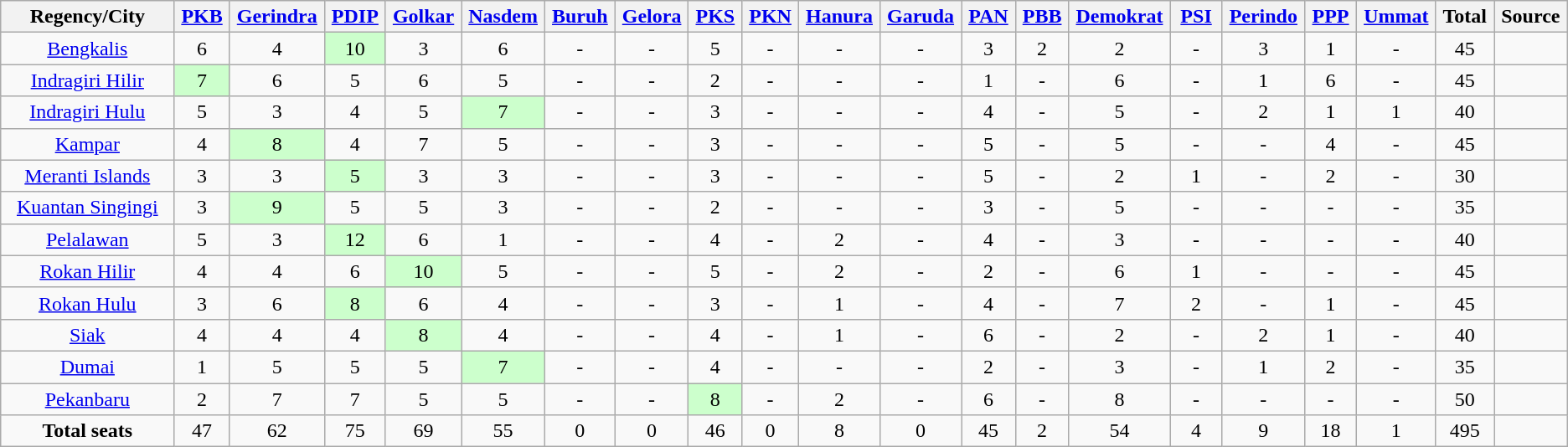<table class="wikitable sortable" style="text-align:center">
<tr>
<th scope=col width=10%>Regency/City</th>
<th scope=col width=3%><a href='#'>PKB</a></th>
<th scope=col width=3%><a href='#'>Gerindra</a></th>
<th scope=col width=3%><a href='#'>PDIP</a></th>
<th scope=col width=3%><a href='#'>Golkar</a></th>
<th scope=col width=3%><a href='#'>Nasdem</a></th>
<th scope=col width=3%><a href='#'>Buruh</a></th>
<th scope=col width=3%><a href='#'>Gelora</a></th>
<th scope=col width=3%><a href='#'>PKS</a></th>
<th scope=col width=3%><a href='#'>PKN</a></th>
<th scope=col width=3%><a href='#'>Hanura</a></th>
<th scope=col width=3%><a href='#'>Garuda</a></th>
<th scope=col width=3%><a href='#'>PAN</a></th>
<th scope=col width=3%><a href='#'>PBB</a></th>
<th scope=col width=3%><a href='#'>Demokrat</a></th>
<th scope=col width=3%><a href='#'>PSI</a></th>
<th scope=col width=3%><a href='#'>Perindo</a></th>
<th scope=col width=3%><a href='#'>PPP</a></th>
<th scope=col width=3%><a href='#'>Ummat</a></th>
<th scope=col width=3%>Total</th>
<th scope=col width=3%>Source</th>
</tr>
<tr>
<td><a href='#'>Bengkalis</a></td>
<td>6</td>
<td>4</td>
<td style="background:#cfc;">10</td>
<td>3</td>
<td>6</td>
<td>-</td>
<td>-</td>
<td>5</td>
<td>-</td>
<td>-</td>
<td>-</td>
<td>3</td>
<td>2</td>
<td>2</td>
<td>-</td>
<td>3</td>
<td>1</td>
<td>-</td>
<td>45</td>
<td></td>
</tr>
<tr>
<td><a href='#'>Indragiri Hilir</a></td>
<td style="background:#cfc;">7</td>
<td>6</td>
<td>5</td>
<td>6</td>
<td>5</td>
<td>-</td>
<td>-</td>
<td>2</td>
<td>-</td>
<td>-</td>
<td>-</td>
<td>1</td>
<td>-</td>
<td>6</td>
<td>-</td>
<td>1</td>
<td>6</td>
<td>-</td>
<td>45</td>
<td></td>
</tr>
<tr>
<td><a href='#'>Indragiri Hulu</a></td>
<td>5</td>
<td>3</td>
<td>4</td>
<td>5</td>
<td style="background:#cfc;">7</td>
<td>-</td>
<td>-</td>
<td>3</td>
<td>-</td>
<td>-</td>
<td>-</td>
<td>4</td>
<td>-</td>
<td>5</td>
<td>-</td>
<td>2</td>
<td>1</td>
<td>1</td>
<td>40</td>
<td></td>
</tr>
<tr>
<td><a href='#'>Kampar</a></td>
<td>4</td>
<td style="background:#cfc;">8</td>
<td>4</td>
<td>7</td>
<td>5</td>
<td>-</td>
<td>-</td>
<td>3</td>
<td>-</td>
<td>-</td>
<td>-</td>
<td>5</td>
<td>-</td>
<td>5</td>
<td>-</td>
<td>-</td>
<td>4</td>
<td>-</td>
<td>45</td>
<td></td>
</tr>
<tr>
<td><a href='#'>Meranti Islands</a></td>
<td>3</td>
<td>3</td>
<td style="background:#cfc;">5</td>
<td>3</td>
<td>3</td>
<td>-</td>
<td>-</td>
<td>3</td>
<td>-</td>
<td>-</td>
<td>-</td>
<td>5</td>
<td>-</td>
<td>2</td>
<td>1</td>
<td>-</td>
<td>2</td>
<td>-</td>
<td>30</td>
<td></td>
</tr>
<tr>
<td><a href='#'>Kuantan Singingi</a></td>
<td>3</td>
<td style="background:#cfc;">9</td>
<td>5</td>
<td>5</td>
<td>3</td>
<td>-</td>
<td>-</td>
<td>2</td>
<td>-</td>
<td>-</td>
<td>-</td>
<td>3</td>
<td>-</td>
<td>5</td>
<td>-</td>
<td>-</td>
<td>-</td>
<td>-</td>
<td>35</td>
<td></td>
</tr>
<tr>
<td><a href='#'>Pelalawan</a></td>
<td>5</td>
<td>3</td>
<td style="background:#cfc;">12</td>
<td>6</td>
<td>1</td>
<td>-</td>
<td>-</td>
<td>4</td>
<td>-</td>
<td>2</td>
<td>-</td>
<td>4</td>
<td>-</td>
<td>3</td>
<td>-</td>
<td>-</td>
<td>-</td>
<td>-</td>
<td>40</td>
<td></td>
</tr>
<tr>
<td><a href='#'>Rokan Hilir</a></td>
<td>4</td>
<td>4</td>
<td>6</td>
<td style="background:#cfc;">10</td>
<td>5</td>
<td>-</td>
<td>-</td>
<td>5</td>
<td>-</td>
<td>2</td>
<td>-</td>
<td>2</td>
<td>-</td>
<td>6</td>
<td>1</td>
<td>-</td>
<td>-</td>
<td>-</td>
<td>45</td>
<td></td>
</tr>
<tr>
<td><a href='#'>Rokan Hulu</a></td>
<td>3</td>
<td>6</td>
<td style="background:#cfc;">8</td>
<td>6</td>
<td>4</td>
<td>-</td>
<td>-</td>
<td>3</td>
<td>-</td>
<td>1</td>
<td>-</td>
<td>4</td>
<td>-</td>
<td>7</td>
<td>2</td>
<td>-</td>
<td>1</td>
<td>-</td>
<td>45</td>
<td></td>
</tr>
<tr>
<td><a href='#'>Siak</a></td>
<td>4</td>
<td>4</td>
<td>4</td>
<td style="background:#cfc;">8</td>
<td>4</td>
<td>-</td>
<td>-</td>
<td>4</td>
<td>-</td>
<td>1</td>
<td>-</td>
<td>6</td>
<td>-</td>
<td>2</td>
<td>-</td>
<td>2</td>
<td>1</td>
<td>-</td>
<td>40</td>
<td></td>
</tr>
<tr>
<td><a href='#'>Dumai</a></td>
<td>1</td>
<td>5</td>
<td>5</td>
<td>5</td>
<td style="background:#cfc;">7</td>
<td>-</td>
<td>-</td>
<td>4</td>
<td>-</td>
<td>-</td>
<td>-</td>
<td>2</td>
<td>-</td>
<td>3</td>
<td>-</td>
<td>1</td>
<td>2</td>
<td>-</td>
<td>35</td>
<td></td>
</tr>
<tr>
<td><a href='#'>Pekanbaru</a></td>
<td>2</td>
<td>7</td>
<td>7</td>
<td>5</td>
<td>5</td>
<td>-</td>
<td>-</td>
<td style="background:#cfc;">8</td>
<td>-</td>
<td>2</td>
<td>-</td>
<td>6</td>
<td>-</td>
<td>8</td>
<td>-</td>
<td>-</td>
<td>-</td>
<td>-</td>
<td>50</td>
<td></td>
</tr>
<tr>
<td><strong>Total seats</strong></td>
<td>47</td>
<td>62</td>
<td>75</td>
<td>69</td>
<td>55</td>
<td>0</td>
<td>0</td>
<td>46</td>
<td>0</td>
<td>8</td>
<td>0</td>
<td>45</td>
<td>2</td>
<td>54</td>
<td>4</td>
<td>9</td>
<td>18</td>
<td>1</td>
<td>495</td>
</tr>
</table>
